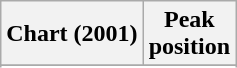<table class="wikitable sortable plainrowheaders" style="text-align:center">
<tr>
<th scope="col">Chart (2001)</th>
<th scope="col">Peak<br> position</th>
</tr>
<tr>
</tr>
<tr>
</tr>
</table>
